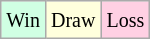<table class="wikitable">
<tr>
<td style="background-color: #d0ffe3;"><small>Win</small></td>
<td style="background-color: #ffffdd;"><small>Draw</small></td>
<td style="background-color: #ffd0e3;"><small>Loss</small></td>
</tr>
</table>
